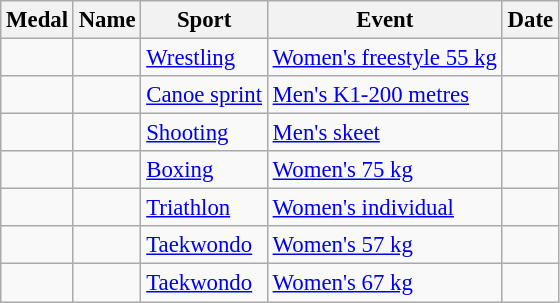<table class="wikitable sortable" style="font-size: 95%">
<tr>
<th>Medal</th>
<th>Name</th>
<th>Sport</th>
<th>Event</th>
<th>Date</th>
</tr>
<tr>
<td></td>
<td></td>
<td><a href='#'>Wrestling</a></td>
<td><a href='#'>Women's freestyle 55 kg</a></td>
<td></td>
</tr>
<tr>
<td></td>
<td></td>
<td><a href='#'>Canoe sprint</a></td>
<td><a href='#'>Men's K1-200 metres</a></td>
<td></td>
</tr>
<tr>
<td></td>
<td></td>
<td><a href='#'>Shooting</a></td>
<td><a href='#'>Men's skeet</a></td>
<td></td>
</tr>
<tr>
<td></td>
<td></td>
<td><a href='#'>Boxing</a></td>
<td><a href='#'>Women's 75 kg</a></td>
<td></td>
</tr>
<tr>
<td></td>
<td></td>
<td><a href='#'>Triathlon</a></td>
<td><a href='#'>Women's individual</a></td>
<td></td>
</tr>
<tr>
<td></td>
<td></td>
<td><a href='#'>Taekwondo</a></td>
<td><a href='#'>Women's 57 kg</a></td>
<td></td>
</tr>
<tr>
<td></td>
<td></td>
<td><a href='#'>Taekwondo</a></td>
<td><a href='#'>Women's 67 kg</a></td>
<td></td>
</tr>
</table>
